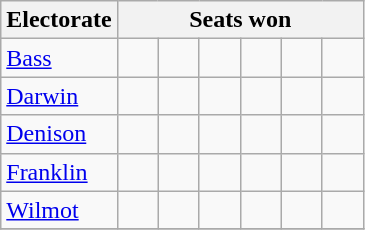<table class="wikitable">
<tr>
<th>Electorate</th>
<th colspan=7>Seats won</th>
</tr>
<tr>
<td><a href='#'>Bass</a></td>
<td width=20 > </td>
<td width=20 > </td>
<td width=20 > </td>
<td width=20 > </td>
<td width=20 > </td>
<td width=20 > </td>
</tr>
<tr>
<td><a href='#'>Darwin</a></td>
<td> </td>
<td> </td>
<td> </td>
<td> </td>
<td> </td>
<td> </td>
</tr>
<tr>
<td><a href='#'>Denison</a></td>
<td> </td>
<td> </td>
<td> </td>
<td> </td>
<td> </td>
<td> </td>
</tr>
<tr>
<td><a href='#'>Franklin</a></td>
<td> </td>
<td> </td>
<td> </td>
<td> </td>
<td> </td>
<td> </td>
</tr>
<tr>
<td><a href='#'>Wilmot</a></td>
<td width=20 > </td>
<td width=20 > </td>
<td width=20 > </td>
<td width=20 > </td>
<td width=20 > </td>
<td width=20 > </td>
</tr>
<tr>
</tr>
</table>
